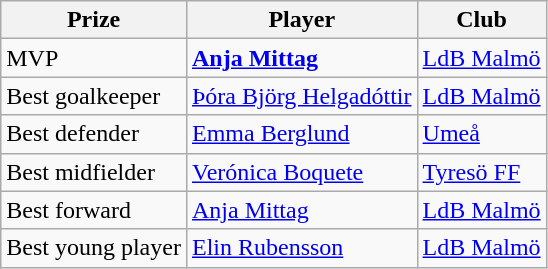<table class="wikitable">
<tr>
<th>Prize</th>
<th>Player</th>
<th>Club</th>
</tr>
<tr>
<td>MVP</td>
<td> <strong><a href='#'>Anja Mittag</a></strong></td>
<td><a href='#'>LdB Malmö</a></td>
</tr>
<tr>
<td>Best goalkeeper</td>
<td> <a href='#'>Þóra Björg Helgadóttir</a></td>
<td><a href='#'>LdB Malmö</a></td>
</tr>
<tr>
<td>Best defender</td>
<td> <a href='#'>Emma Berglund</a></td>
<td><a href='#'>Umeå</a></td>
</tr>
<tr>
<td>Best midfielder</td>
<td> <a href='#'>Verónica Boquete</a></td>
<td><a href='#'>Tyresö FF</a></td>
</tr>
<tr>
<td>Best forward</td>
<td> <a href='#'>Anja Mittag</a></td>
<td><a href='#'>LdB Malmö</a></td>
</tr>
<tr>
<td>Best young player</td>
<td> <a href='#'>Elin Rubensson</a></td>
<td><a href='#'>LdB Malmö</a></td>
</tr>
</table>
